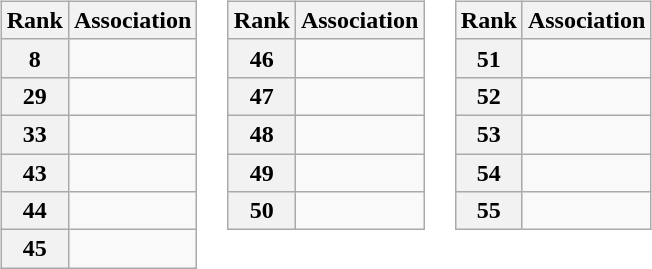<table>
<tr valign=top>
<td><br><table class="wikitable">
<tr>
<th>Rank</th>
<th>Association</th>
</tr>
<tr>
<th>8</th>
<td></td>
</tr>
<tr>
<th>29</th>
<td></td>
</tr>
<tr>
<th>33</th>
<td></td>
</tr>
<tr>
<th>43</th>
<td></td>
</tr>
<tr>
<th>44</th>
<td></td>
</tr>
<tr>
<th>45</th>
<td></td>
</tr>
</table>
</td>
<td><br><table class="wikitable">
<tr>
<th>Rank</th>
<th>Association</th>
</tr>
<tr>
<th>46</th>
<td></td>
</tr>
<tr>
<th>47</th>
<td></td>
</tr>
<tr>
<th>48</th>
<td></td>
</tr>
<tr>
<th>49</th>
<td></td>
</tr>
<tr>
<th>50</th>
<td></td>
</tr>
</table>
</td>
<td><br><table class="wikitable">
<tr>
<th>Rank</th>
<th>Association</th>
</tr>
<tr>
<th>51</th>
<td></td>
</tr>
<tr>
<th>52</th>
<td></td>
</tr>
<tr>
<th>53</th>
<td></td>
</tr>
<tr>
<th>54</th>
<td></td>
</tr>
<tr>
<th>55</th>
<td></td>
</tr>
</table>
</td>
</tr>
</table>
